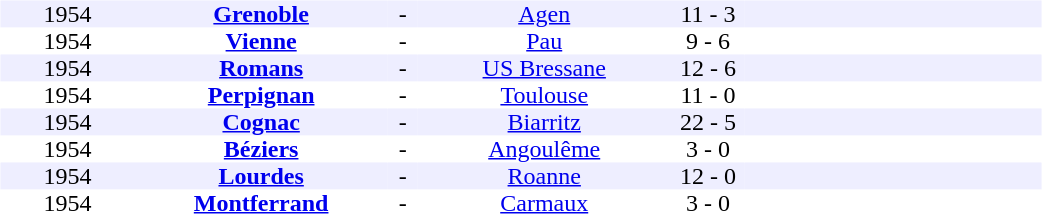<table width=700>
<tr>
<td width=700 valign=top><br><table border=0 cellspacing=0 cellpadding=0 style=font-size: 100%; border-collapse: collapse; width=100%>
<tr align=center bgcolor=#EEEEFF>
<td width=90>1954</td>
<td width=170><strong><a href='#'>Grenoble</a></strong></td>
<td width=20>-</td>
<td width=170><a href='#'>Agen</a></td>
<td width=50>11 - 3</td>
<td width=200></td>
</tr>
<tr align=center bgcolor=#FFFFFF>
<td width=90>1954</td>
<td width=170><strong><a href='#'>Vienne</a></strong></td>
<td width=20>-</td>
<td width=170><a href='#'>Pau</a></td>
<td width=50>9 - 6</td>
<td width=200></td>
</tr>
<tr align=center bgcolor=#EEEEFF>
<td width=90>1954</td>
<td width=170><strong><a href='#'>Romans</a></strong></td>
<td width=20>-</td>
<td width=170><a href='#'>US Bressane</a></td>
<td width=50>12 - 6</td>
<td width=200></td>
</tr>
<tr align=center bgcolor=#FFFFFF>
<td width=90>1954</td>
<td width=170><strong><a href='#'>Perpignan</a></strong></td>
<td width=20>-</td>
<td width=170><a href='#'>Toulouse</a></td>
<td width=50>11 - 0</td>
<td width=200></td>
</tr>
<tr align=center bgcolor=#EEEEFF>
<td width=90>1954</td>
<td width=170><strong><a href='#'>Cognac</a></strong></td>
<td width=20>-</td>
<td width=170><a href='#'>Biarritz</a></td>
<td width=50>22 - 5</td>
<td width=200></td>
</tr>
<tr align=center bgcolor=#FFFFFF>
<td width=90>1954</td>
<td width=170><strong><a href='#'>Béziers</a></strong></td>
<td width=20>-</td>
<td width=170><a href='#'>Angoulême</a></td>
<td width=50>3 - 0</td>
<td width=200></td>
</tr>
<tr align=center bgcolor=#EEEEFF>
<td width=90>1954</td>
<td width=170><strong><a href='#'>Lourdes</a></strong></td>
<td width=20>-</td>
<td width=170><a href='#'>Roanne</a></td>
<td width=50>12 - 0</td>
<td width=200></td>
</tr>
<tr align=center bgcolor=#FFFFFF>
<td width=90>1954</td>
<td width=170><strong><a href='#'>Montferrand</a></strong></td>
<td width=20>-</td>
<td width=170><a href='#'>Carmaux</a></td>
<td width=50>3 - 0</td>
<td width=200></td>
</tr>
</table>
</td>
</tr>
</table>
